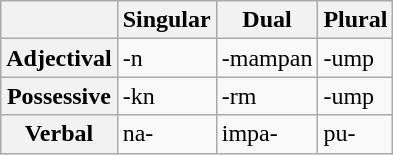<table class="wikitable">
<tr>
<th> </th>
<th>Singular</th>
<th>Dual</th>
<th>Plural</th>
</tr>
<tr>
<th>Adjectival</th>
<td>-n</td>
<td>-mampan</td>
<td>-ump</td>
</tr>
<tr>
<th>Possessive</th>
<td>-kn</td>
<td>-rm</td>
<td>-ump</td>
</tr>
<tr>
<th>Verbal</th>
<td>na-</td>
<td>impa-</td>
<td>pu-</td>
</tr>
</table>
